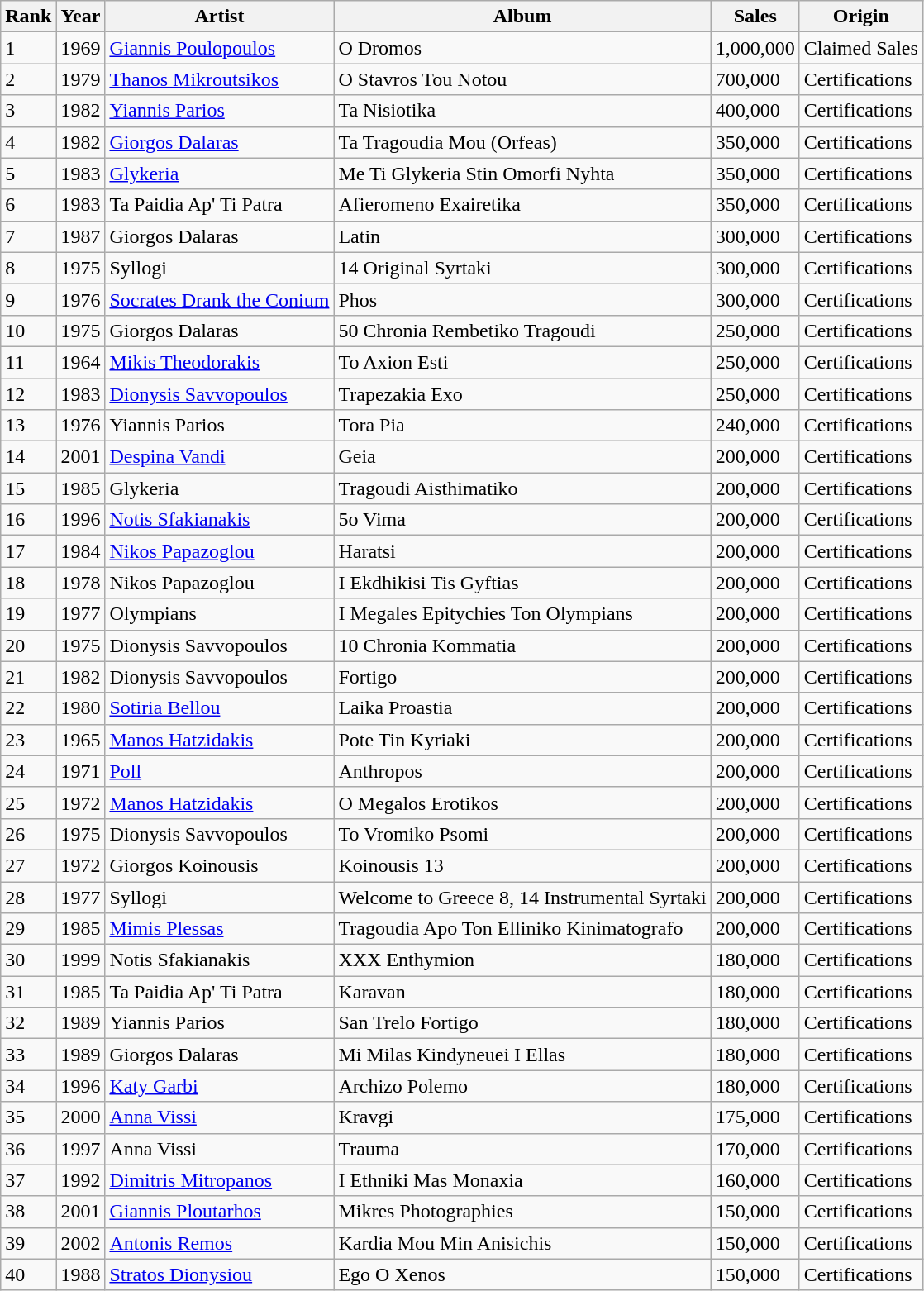<table class="wikitable">
<tr>
<th>Rank</th>
<th>Year</th>
<th>Artist</th>
<th>Album</th>
<th>Sales</th>
<th>Origin</th>
</tr>
<tr>
<td>1</td>
<td>1969</td>
<td><a href='#'>Giannis Poulopoulos</a></td>
<td>O Dromos</td>
<td>1,000,000</td>
<td>Claimed Sales</td>
</tr>
<tr>
<td>2</td>
<td>1979</td>
<td><a href='#'>Thanos Mikroutsikos</a></td>
<td>O Stavros Tou Notou</td>
<td>700,000</td>
<td>Certifications</td>
</tr>
<tr>
<td>3</td>
<td>1982</td>
<td><a href='#'>Yiannis Parios</a></td>
<td>Ta Nisiotika</td>
<td>400,000</td>
<td>Certifications</td>
</tr>
<tr>
<td>4</td>
<td>1982</td>
<td><a href='#'>Giorgos Dalaras</a></td>
<td>Ta Tragoudia Mou (Orfeas)</td>
<td>350,000</td>
<td>Certifications</td>
</tr>
<tr>
<td>5</td>
<td>1983</td>
<td><a href='#'>Glykeria</a></td>
<td>Me Ti Glykeria Stin Omorfi Nyhta</td>
<td>350,000</td>
<td>Certifications</td>
</tr>
<tr>
<td>6</td>
<td>1983</td>
<td>Ta Paidia Ap' Ti Patra</td>
<td>Afieromeno Exairetika</td>
<td>350,000</td>
<td>Certifications</td>
</tr>
<tr>
<td>7</td>
<td>1987</td>
<td>Giorgos Dalaras</td>
<td>Latin</td>
<td>300,000</td>
<td>Certifications</td>
</tr>
<tr>
<td>8</td>
<td>1975</td>
<td>Syllogi</td>
<td>14 Original Syrtaki</td>
<td>300,000</td>
<td>Certifications</td>
</tr>
<tr>
<td>9</td>
<td>1976</td>
<td><a href='#'>Socrates Drank the Conium</a></td>
<td>Phos</td>
<td>300,000</td>
<td>Certifications</td>
</tr>
<tr>
<td>10</td>
<td>1975</td>
<td>Giorgos Dalaras</td>
<td>50 Chronia Rembetiko Tragoudi</td>
<td>250,000</td>
<td>Certifications</td>
</tr>
<tr>
<td>11</td>
<td>1964</td>
<td><a href='#'>Mikis Theodorakis</a></td>
<td>To Axion Esti</td>
<td>250,000</td>
<td>Certifications</td>
</tr>
<tr>
<td>12</td>
<td>1983</td>
<td><a href='#'>Dionysis Savvopoulos</a></td>
<td>Trapezakia Exo</td>
<td>250,000</td>
<td>Certifications</td>
</tr>
<tr>
<td>13</td>
<td>1976</td>
<td>Yiannis Parios</td>
<td>Tora Pia</td>
<td>240,000</td>
<td>Certifications</td>
</tr>
<tr>
<td>14</td>
<td>2001</td>
<td><a href='#'>Despina Vandi</a></td>
<td>Geia</td>
<td>200,000</td>
<td>Certifications</td>
</tr>
<tr>
<td>15</td>
<td>1985</td>
<td>Glykeria</td>
<td>Tragoudi Aisthimatiko</td>
<td>200,000</td>
<td>Certifications</td>
</tr>
<tr>
<td>16</td>
<td>1996</td>
<td><a href='#'>Notis Sfakianakis</a></td>
<td>5o Vima</td>
<td>200,000</td>
<td>Certifications</td>
</tr>
<tr>
<td>17</td>
<td>1984</td>
<td><a href='#'>Nikos Papazoglou</a></td>
<td>Haratsi</td>
<td>200,000</td>
<td>Certifications</td>
</tr>
<tr>
<td>18</td>
<td>1978</td>
<td>Nikos Papazoglou</td>
<td>I Ekdhikisi Tis Gyftias</td>
<td>200,000</td>
<td>Certifications</td>
</tr>
<tr>
<td>19</td>
<td>1977</td>
<td>Olympians</td>
<td>I Megales Epitychies Ton Olympians</td>
<td>200,000</td>
<td>Certifications</td>
</tr>
<tr>
<td>20</td>
<td>1975</td>
<td>Dionysis Savvopoulos</td>
<td>10 Chronia Kommatia</td>
<td>200,000</td>
<td>Certifications</td>
</tr>
<tr>
<td>21</td>
<td>1982</td>
<td>Dionysis Savvopoulos</td>
<td>Fortigo</td>
<td>200,000</td>
<td>Certifications</td>
</tr>
<tr>
<td>22</td>
<td>1980</td>
<td><a href='#'>Sotiria Bellou</a></td>
<td>Laika Proastia</td>
<td>200,000</td>
<td>Certifications</td>
</tr>
<tr>
<td>23</td>
<td>1965</td>
<td><a href='#'>Manos Hatzidakis</a></td>
<td>Pote Tin Kyriaki</td>
<td>200,000</td>
<td>Certifications</td>
</tr>
<tr>
<td>24</td>
<td>1971</td>
<td><a href='#'>Poll</a></td>
<td>Anthropos</td>
<td>200,000</td>
<td>Certifications</td>
</tr>
<tr>
<td>25</td>
<td>1972</td>
<td><a href='#'>Manos Hatzidakis</a></td>
<td>O Megalos Erotikos</td>
<td>200,000</td>
<td>Certifications</td>
</tr>
<tr>
<td>26</td>
<td>1975</td>
<td>Dionysis Savvopoulos</td>
<td>To Vromiko Psomi</td>
<td>200,000</td>
<td>Certifications</td>
</tr>
<tr>
<td>27</td>
<td>1972</td>
<td>Giorgos Koinousis</td>
<td>Koinousis 13</td>
<td>200,000</td>
<td>Certifications</td>
</tr>
<tr>
<td>28</td>
<td>1977</td>
<td>Syllogi</td>
<td>Welcome to Greece 8, 14 Instrumental Syrtaki</td>
<td>200,000</td>
<td>Certifications</td>
</tr>
<tr>
<td>29</td>
<td>1985</td>
<td><a href='#'>Mimis Plessas</a></td>
<td>Tragoudia Apo Ton Elliniko Kinimatografo</td>
<td>200,000</td>
<td>Certifications</td>
</tr>
<tr>
<td>30</td>
<td>1999</td>
<td>Notis Sfakianakis</td>
<td>XXX Enthymion</td>
<td>180,000</td>
<td>Certifications</td>
</tr>
<tr>
<td>31</td>
<td>1985</td>
<td>Ta Paidia Ap' Ti Patra</td>
<td>Karavan</td>
<td>180,000</td>
<td>Certifications</td>
</tr>
<tr>
<td>32</td>
<td>1989</td>
<td>Yiannis Parios</td>
<td>San Trelo Fortigo</td>
<td>180,000</td>
<td>Certifications</td>
</tr>
<tr>
<td>33</td>
<td>1989</td>
<td>Giorgos Dalaras</td>
<td>Mi Milas Kindyneuei I Ellas</td>
<td>180,000</td>
<td>Certifications</td>
</tr>
<tr>
<td>34</td>
<td>1996</td>
<td><a href='#'>Katy Garbi</a></td>
<td>Archizo Polemo</td>
<td>180,000</td>
<td>Certifications</td>
</tr>
<tr>
<td>35</td>
<td>2000</td>
<td><a href='#'>Anna Vissi</a></td>
<td>Kravgi</td>
<td>175,000</td>
<td>Certifications</td>
</tr>
<tr>
<td>36</td>
<td>1997</td>
<td>Anna Vissi</td>
<td>Trauma</td>
<td>170,000</td>
<td>Certifications</td>
</tr>
<tr>
<td>37</td>
<td>1992</td>
<td><a href='#'>Dimitris Mitropanos</a></td>
<td>I Ethniki Mas Monaxia</td>
<td>160,000</td>
<td>Certifications</td>
</tr>
<tr>
<td>38</td>
<td>2001</td>
<td><a href='#'>Giannis Ploutarhos</a></td>
<td>Mikres Photographies</td>
<td>150,000</td>
<td>Certifications</td>
</tr>
<tr>
<td>39</td>
<td>2002</td>
<td><a href='#'>Antonis Remos</a></td>
<td>Kardia Mou Min Anisichis</td>
<td>150,000</td>
<td>Certifications</td>
</tr>
<tr>
<td>40</td>
<td>1988</td>
<td><a href='#'>Stratos Dionysiou</a></td>
<td>Ego O Xenos</td>
<td>150,000</td>
<td>Certifications</td>
</tr>
</table>
